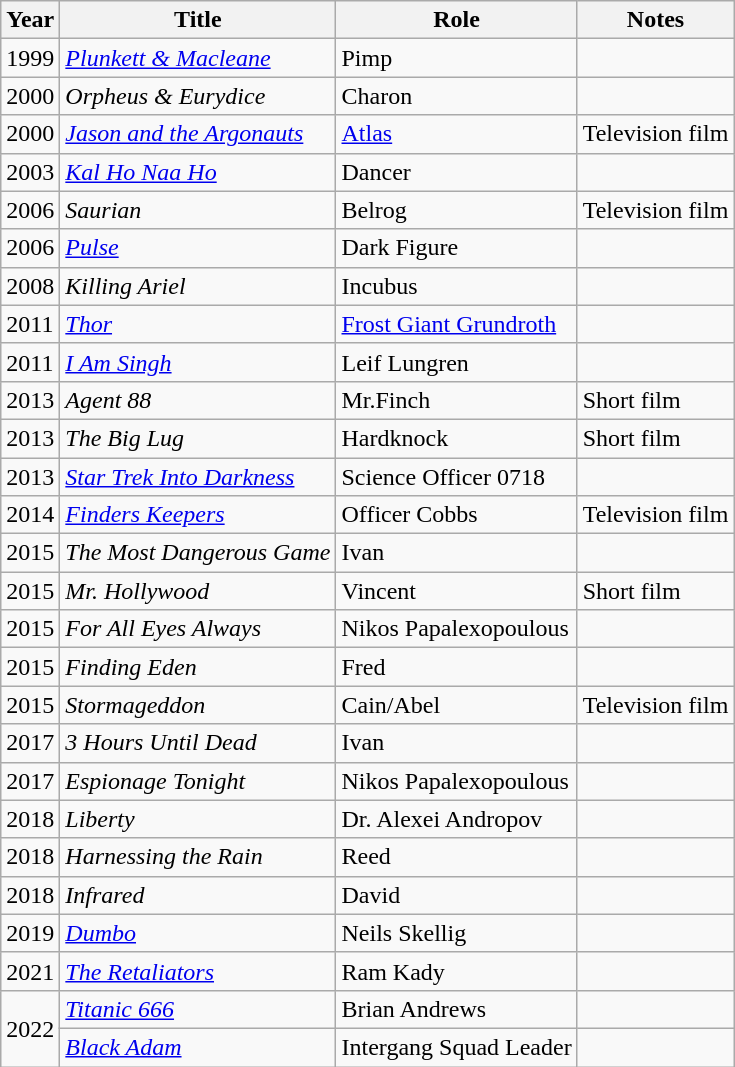<table class="wikitable sortable">
<tr>
<th>Year</th>
<th>Title</th>
<th>Role</th>
<th class="unsortable">Notes</th>
</tr>
<tr>
<td>1999</td>
<td><em><a href='#'>Plunkett & Macleane</a></em></td>
<td>Pimp</td>
<td></td>
</tr>
<tr>
<td>2000</td>
<td><em>Orpheus & Eurydice</em></td>
<td>Charon</td>
<td></td>
</tr>
<tr>
<td>2000</td>
<td><em><a href='#'>Jason and the Argonauts</a></em></td>
<td><a href='#'>Atlas</a></td>
<td>Television film</td>
</tr>
<tr>
<td>2003</td>
<td><em><a href='#'>Kal Ho Naa Ho</a></em></td>
<td>Dancer</td>
<td></td>
</tr>
<tr>
<td>2006</td>
<td><em>Saurian</em></td>
<td>Belrog</td>
<td>Television film</td>
</tr>
<tr>
<td>2006</td>
<td><em><a href='#'>Pulse</a></em></td>
<td>Dark Figure</td>
<td></td>
</tr>
<tr>
<td>2008</td>
<td><em>Killing Ariel</em></td>
<td>Incubus</td>
<td></td>
</tr>
<tr>
<td>2011</td>
<td><em><a href='#'>Thor</a></em></td>
<td><a href='#'>Frost Giant Grundroth</a></td>
<td></td>
</tr>
<tr>
<td>2011</td>
<td><em><a href='#'>I Am Singh</a></em></td>
<td>Leif Lungren</td>
<td></td>
</tr>
<tr>
<td>2013</td>
<td><em>Agent 88</em></td>
<td>Mr.Finch</td>
<td>Short film</td>
</tr>
<tr>
<td>2013</td>
<td><em>The Big Lug</em></td>
<td>Hardknock</td>
<td>Short film</td>
</tr>
<tr>
<td>2013</td>
<td><em><a href='#'>Star Trek Into Darkness</a></em></td>
<td>Science Officer 0718</td>
<td></td>
</tr>
<tr>
<td>2014</td>
<td><em><a href='#'>Finders Keepers</a></em></td>
<td>Officer Cobbs</td>
<td>Television film</td>
</tr>
<tr>
<td>2015</td>
<td><em>The Most Dangerous Game</em></td>
<td>Ivan</td>
<td></td>
</tr>
<tr>
<td>2015</td>
<td><em>Mr. Hollywood</em></td>
<td>Vincent</td>
<td>Short film</td>
</tr>
<tr>
<td>2015</td>
<td><em>For All Eyes Always</em></td>
<td>Nikos Papalexopoulous</td>
<td></td>
</tr>
<tr>
<td>2015</td>
<td><em> Finding Eden</em></td>
<td>Fred</td>
<td></td>
</tr>
<tr>
<td>2015</td>
<td><em>Stormageddon</em></td>
<td>Cain/Abel</td>
<td>Television film</td>
</tr>
<tr>
<td>2017</td>
<td><em>3 Hours Until Dead</em></td>
<td>Ivan</td>
<td></td>
</tr>
<tr>
<td>2017</td>
<td><em>Espionage Tonight</em></td>
<td>Nikos Papalexopoulous</td>
<td></td>
</tr>
<tr>
<td>2018</td>
<td><em>Liberty</em></td>
<td>Dr. Alexei Andropov</td>
<td></td>
</tr>
<tr>
<td>2018</td>
<td><em>Harnessing the Rain</em></td>
<td>Reed</td>
<td></td>
</tr>
<tr>
<td>2018</td>
<td><em>Infrared</em></td>
<td>David</td>
<td></td>
</tr>
<tr>
<td>2019</td>
<td><em><a href='#'>Dumbo</a></em></td>
<td>Neils Skellig</td>
<td></td>
</tr>
<tr>
<td>2021</td>
<td><em><a href='#'>The Retaliators</a></em></td>
<td>Ram Kady</td>
<td></td>
</tr>
<tr>
<td rowspan="2">2022</td>
<td><em><a href='#'>Titanic 666</a></em></td>
<td>Brian Andrews</td>
<td></td>
</tr>
<tr>
<td><em><a href='#'>Black Adam</a></em></td>
<td>Intergang Squad Leader</td>
<td></td>
</tr>
</table>
